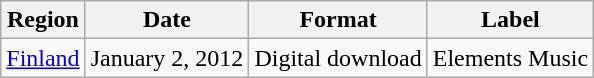<table class=wikitable>
<tr>
<th>Region</th>
<th>Date</th>
<th>Format</th>
<th>Label</th>
</tr>
<tr>
<td><a href='#'>Finland</a></td>
<td>January 2, 2012</td>
<td>Digital download</td>
<td>Elements Music</td>
</tr>
</table>
